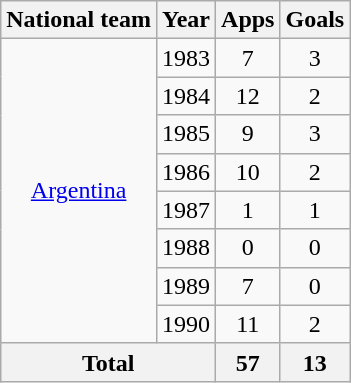<table class="wikitable" style="text-align:center">
<tr>
<th>National team</th>
<th>Year</th>
<th>Apps</th>
<th>Goals</th>
</tr>
<tr>
<td rowspan="8"><a href='#'>Argentina</a></td>
<td>1983</td>
<td>7</td>
<td>3</td>
</tr>
<tr>
<td>1984</td>
<td>12</td>
<td>2</td>
</tr>
<tr>
<td>1985</td>
<td>9</td>
<td>3</td>
</tr>
<tr>
<td>1986</td>
<td>10</td>
<td>2</td>
</tr>
<tr>
<td>1987</td>
<td>1</td>
<td>1</td>
</tr>
<tr>
<td>1988</td>
<td>0</td>
<td>0</td>
</tr>
<tr>
<td>1989</td>
<td>7</td>
<td>0</td>
</tr>
<tr>
<td>1990</td>
<td>11</td>
<td>2</td>
</tr>
<tr>
<th colspan="2">Total</th>
<th>57</th>
<th>13</th>
</tr>
</table>
